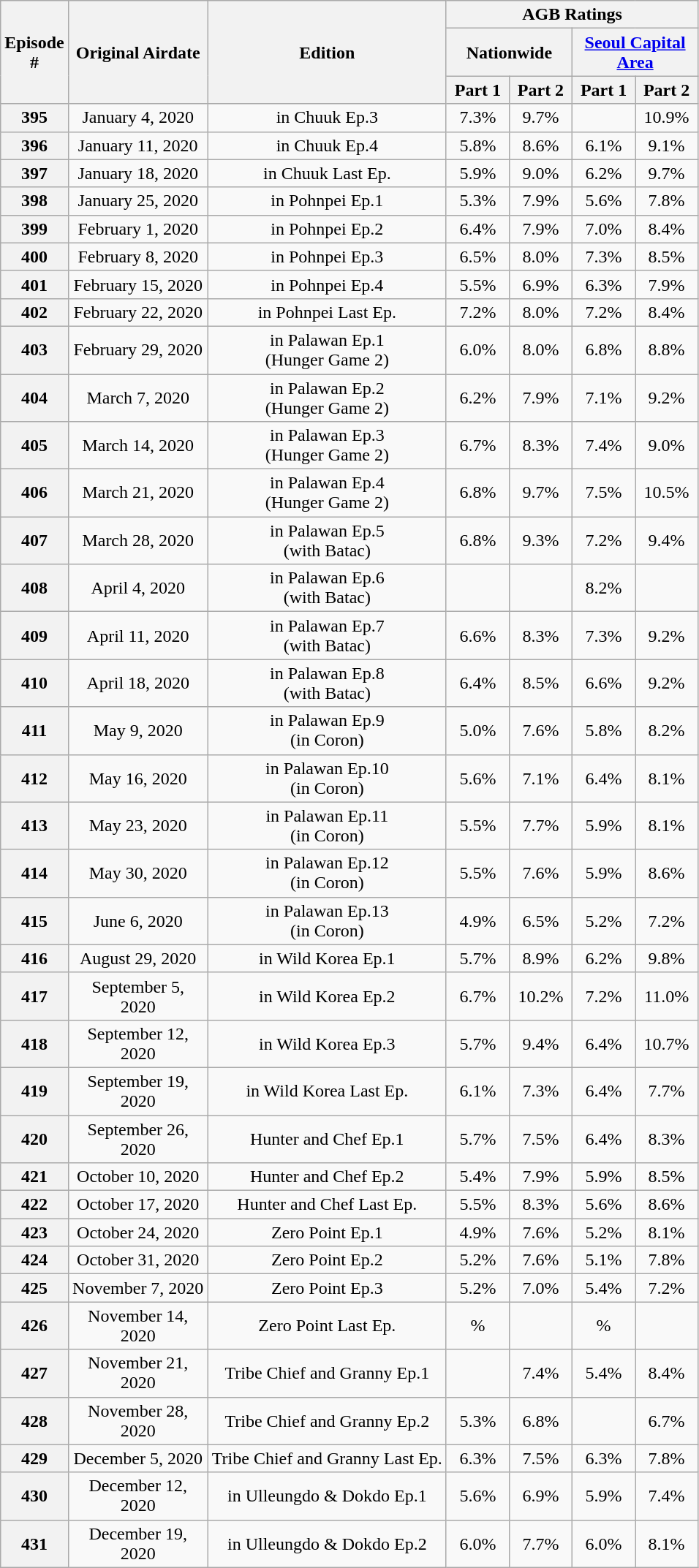<table class="wikitable sortable" style="text-align:center;">
<tr>
<th rowspan="3" width="40">Episode #</th>
<th rowspan="3" width="120">Original Airdate</th>
<th rowspan="3">Edition</th>
<th colspan="4">AGB Ratings</th>
</tr>
<tr>
<th colspan=2>Nationwide</th>
<th colspan=2><a href='#'>Seoul Capital Area</a></th>
</tr>
<tr>
<th width=50>Part 1</th>
<th width=50>Part 2</th>
<th width=50>Part 1</th>
<th width=50>Part 2</th>
</tr>
<tr>
<th>395</th>
<td>January 4, 2020</td>
<td>in Chuuk Ep.3</td>
<td>7.3%</td>
<td>9.7%</td>
<td></td>
<td>10.9%</td>
</tr>
<tr>
<th>396</th>
<td>January 11, 2020</td>
<td>in Chuuk Ep.4</td>
<td>5.8%</td>
<td>8.6%</td>
<td>6.1%</td>
<td>9.1%</td>
</tr>
<tr>
<th>397</th>
<td>January 18, 2020</td>
<td>in Chuuk Last Ep.</td>
<td>5.9%</td>
<td>9.0%</td>
<td>6.2%</td>
<td>9.7%</td>
</tr>
<tr>
<th>398</th>
<td>January 25, 2020</td>
<td>in Pohnpei Ep.1</td>
<td>5.3%</td>
<td>7.9%</td>
<td>5.6%</td>
<td>7.8%</td>
</tr>
<tr>
<th>399</th>
<td>February 1, 2020</td>
<td>in Pohnpei Ep.2</td>
<td>6.4%</td>
<td>7.9%</td>
<td>7.0%</td>
<td>8.4%</td>
</tr>
<tr>
<th>400</th>
<td>February 8, 2020</td>
<td>in Pohnpei Ep.3</td>
<td>6.5%</td>
<td>8.0%</td>
<td>7.3%</td>
<td>8.5%</td>
</tr>
<tr>
<th>401</th>
<td>February 15, 2020</td>
<td>in Pohnpei Ep.4</td>
<td>5.5%</td>
<td>6.9%</td>
<td>6.3%</td>
<td>7.9%</td>
</tr>
<tr>
<th>402</th>
<td>February 22, 2020</td>
<td>in Pohnpei Last Ep.</td>
<td>7.2%</td>
<td>8.0%</td>
<td>7.2%</td>
<td>8.4%</td>
</tr>
<tr>
<th>403</th>
<td>February 29, 2020</td>
<td>in Palawan Ep.1<br>(Hunger Game 2)</td>
<td>6.0%</td>
<td>8.0%</td>
<td>6.8%</td>
<td>8.8%</td>
</tr>
<tr>
<th>404</th>
<td>March 7, 2020</td>
<td>in Palawan Ep.2<br>(Hunger Game 2)</td>
<td>6.2%</td>
<td>7.9%</td>
<td>7.1%</td>
<td>9.2%</td>
</tr>
<tr>
<th>405</th>
<td>March 14, 2020</td>
<td>in Palawan Ep.3<br>(Hunger Game 2)</td>
<td>6.7%</td>
<td>8.3%</td>
<td>7.4%</td>
<td>9.0%</td>
</tr>
<tr>
<th>406</th>
<td>March 21, 2020</td>
<td>in Palawan Ep.4<br>(Hunger Game 2)</td>
<td>6.8%</td>
<td>9.7%</td>
<td>7.5%</td>
<td>10.5%</td>
</tr>
<tr>
<th>407</th>
<td>March 28, 2020</td>
<td>in Palawan Ep.5<br>(with Batac)</td>
<td>6.8%</td>
<td>9.3%</td>
<td>7.2%</td>
<td>9.4%</td>
</tr>
<tr>
<th>408</th>
<td>April 4, 2020</td>
<td>in Palawan Ep.6<br>(with Batac)</td>
<td></td>
<td></td>
<td>8.2%</td>
<td></td>
</tr>
<tr>
<th>409</th>
<td>April 11, 2020</td>
<td>in Palawan Ep.7<br>(with Batac)</td>
<td>6.6%</td>
<td>8.3%</td>
<td>7.3%</td>
<td>9.2%</td>
</tr>
<tr>
<th>410</th>
<td>April 18, 2020</td>
<td>in Palawan Ep.8<br>(with Batac)</td>
<td>6.4%</td>
<td>8.5%</td>
<td>6.6%</td>
<td>9.2%</td>
</tr>
<tr>
<th>411</th>
<td>May 9, 2020</td>
<td>in Palawan Ep.9<br>(in Coron)</td>
<td>5.0%</td>
<td>7.6%</td>
<td>5.8%</td>
<td>8.2%</td>
</tr>
<tr>
<th>412</th>
<td>May 16, 2020</td>
<td>in Palawan Ep.10<br>(in Coron)</td>
<td>5.6%</td>
<td>7.1%</td>
<td>6.4%</td>
<td>8.1%</td>
</tr>
<tr>
<th>413</th>
<td>May 23, 2020</td>
<td>in Palawan Ep.11<br>(in Coron)</td>
<td>5.5%</td>
<td>7.7%</td>
<td>5.9%</td>
<td>8.1%</td>
</tr>
<tr>
<th>414</th>
<td>May 30, 2020</td>
<td>in Palawan Ep.12<br>(in Coron)</td>
<td>5.5%</td>
<td>7.6%</td>
<td>5.9%</td>
<td>8.6%</td>
</tr>
<tr>
<th>415</th>
<td>June 6, 2020</td>
<td>in Palawan Ep.13<br>(in Coron)</td>
<td>4.9%</td>
<td>6.5%</td>
<td>5.2%</td>
<td>7.2%</td>
</tr>
<tr>
<th>416</th>
<td>August 29, 2020</td>
<td>in Wild Korea Ep.1</td>
<td>5.7%</td>
<td>8.9%</td>
<td>6.2%</td>
<td>9.8%</td>
</tr>
<tr>
<th>417</th>
<td>September 5, 2020</td>
<td>in Wild Korea Ep.2</td>
<td>6.7%</td>
<td>10.2%</td>
<td>7.2%</td>
<td>11.0%</td>
</tr>
<tr>
<th>418</th>
<td>September 12, 2020</td>
<td>in Wild Korea Ep.3</td>
<td>5.7%</td>
<td>9.4%</td>
<td>6.4%</td>
<td>10.7%</td>
</tr>
<tr>
<th>419</th>
<td>September 19, 2020</td>
<td>in Wild Korea Last Ep.</td>
<td>6.1%</td>
<td>7.3%</td>
<td>6.4%</td>
<td>7.7%</td>
</tr>
<tr>
<th>420</th>
<td>September 26, 2020</td>
<td>Hunter and Chef Ep.1</td>
<td>5.7%</td>
<td>7.5%</td>
<td>6.4%</td>
<td>8.3%</td>
</tr>
<tr>
<th>421</th>
<td>October 10, 2020</td>
<td>Hunter and Chef Ep.2</td>
<td>5.4%</td>
<td>7.9%</td>
<td>5.9%</td>
<td>8.5%</td>
</tr>
<tr>
<th>422</th>
<td>October 17, 2020</td>
<td>Hunter and Chef Last Ep.</td>
<td>5.5%</td>
<td>8.3%</td>
<td>5.6%</td>
<td>8.6%</td>
</tr>
<tr>
<th>423</th>
<td>October 24, 2020</td>
<td>Zero Point Ep.1</td>
<td>4.9%</td>
<td>7.6%</td>
<td>5.2%</td>
<td>8.1%</td>
</tr>
<tr>
<th>424</th>
<td>October 31, 2020</td>
<td>Zero Point Ep.2</td>
<td>5.2%</td>
<td>7.6%</td>
<td>5.1%</td>
<td>7.8%</td>
</tr>
<tr>
<th>425</th>
<td>November 7, 2020</td>
<td>Zero Point Ep.3</td>
<td>5.2%</td>
<td>7.0%</td>
<td>5.4%</td>
<td>7.2%</td>
</tr>
<tr>
<th>426</th>
<td>November 14, 2020</td>
<td>Zero Point Last Ep.</td>
<td>%</td>
<td></td>
<td>%</td>
<td></td>
</tr>
<tr>
<th>427</th>
<td>November 21, 2020</td>
<td>Tribe Chief and Granny Ep.1</td>
<td></td>
<td>7.4%</td>
<td>5.4%</td>
<td>8.4%</td>
</tr>
<tr>
<th>428</th>
<td>November 28, 2020</td>
<td>Tribe Chief and Granny Ep.2</td>
<td>5.3%</td>
<td>6.8%</td>
<td></td>
<td>6.7%</td>
</tr>
<tr>
<th>429</th>
<td>December 5, 2020</td>
<td>Tribe Chief and Granny Last Ep.</td>
<td>6.3%</td>
<td>7.5%</td>
<td>6.3%</td>
<td>7.8%</td>
</tr>
<tr>
<th>430</th>
<td>December 12, 2020</td>
<td>in Ulleungdo & Dokdo Ep.1</td>
<td>5.6%</td>
<td>6.9%</td>
<td>5.9%</td>
<td>7.4%</td>
</tr>
<tr>
<th>431</th>
<td>December 19, 2020</td>
<td>in Ulleungdo & Dokdo Ep.2</td>
<td>6.0%</td>
<td>7.7%</td>
<td>6.0%</td>
<td>8.1%</td>
</tr>
</table>
